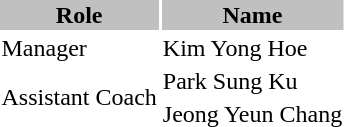<table class="toccolours">
<tr>
<th style="background:silver;">Role</th>
<th style="background:silver;">Name</th>
</tr>
<tr>
<td>Manager</td>
<td> Kim Yong Hoe</td>
</tr>
<tr>
<td rowspan="2">Assistant Coach</td>
<td> Park Sung Ku</td>
</tr>
<tr>
<td> Jeong Yeun Chang</td>
</tr>
</table>
